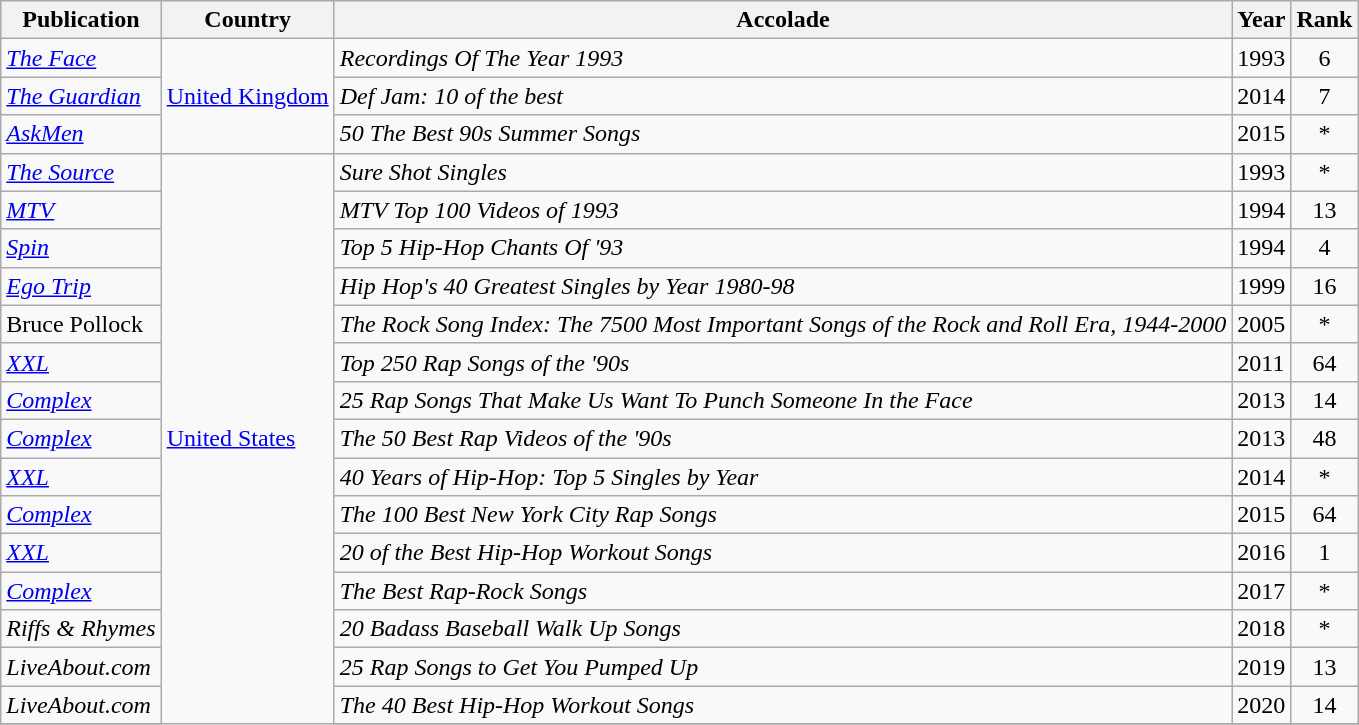<table class="wikitable">
<tr>
<th>Publication</th>
<th>Country</th>
<th>Accolade</th>
<th>Year</th>
<th>Rank</th>
</tr>
<tr>
<td><em><a href='#'>The Face</a></em></td>
<td rowspan=3><a href='#'>United Kingdom</a></td>
<td><em>Recordings Of The Year 1993</em></td>
<td>1993</td>
<td style="text-align:center;">6</td>
</tr>
<tr>
<td><em><a href='#'>The Guardian</a></em></td>
<td><em>Def Jam: 10 of the best</em></td>
<td>2014</td>
<td style="text-align:center;">7</td>
</tr>
<tr>
<td><em><a href='#'>AskMen</a></em></td>
<td><em>50 The Best 90s Summer Songs</em></td>
<td>2015</td>
<td style="text-align:center;">*</td>
</tr>
<tr>
<td><em><a href='#'>The Source</a></em></td>
<td rowspan=20><a href='#'>United States</a></td>
<td><em>Sure Shot Singles</em></td>
<td>1993</td>
<td style="text-align:center;">*</td>
</tr>
<tr>
<td><em><a href='#'>MTV</a></em></td>
<td><em>MTV Top 100 Videos of 1993</em></td>
<td>1994</td>
<td style="text-align:center;">13</td>
</tr>
<tr>
<td><em><a href='#'>Spin</a></em></td>
<td><em>Top 5 Hip-Hop Chants Of '93</em></td>
<td>1994</td>
<td style="text-align:center;">4</td>
</tr>
<tr>
<td><em><a href='#'>Ego Trip</a></em></td>
<td><em>Hip Hop's 40 Greatest Singles by Year 1980-98</em></td>
<td>1999</td>
<td style="text-align:center;">16</td>
</tr>
<tr>
<td>Bruce Pollock</td>
<td><em>The Rock Song Index: The 7500 Most Important Songs of the Rock and Roll Era, 1944-2000</em></td>
<td>2005</td>
<td style="text-align:center;">*</td>
</tr>
<tr>
<td><em><a href='#'>XXL</a></em></td>
<td><em>Top 250 Rap Songs of the '90s</em></td>
<td>2011</td>
<td style="text-align:center;">64</td>
</tr>
<tr>
<td><em><a href='#'>Complex</a></em></td>
<td><em>25 Rap Songs That Make Us Want To Punch Someone In the Face</em></td>
<td>2013</td>
<td style="text-align:center;">14</td>
</tr>
<tr>
<td><em><a href='#'>Complex</a></em></td>
<td><em>The 50 Best Rap Videos of the '90s</em></td>
<td>2013</td>
<td style="text-align:center;">48</td>
</tr>
<tr>
<td><em><a href='#'>XXL</a></em></td>
<td><em>40 Years of Hip-Hop: Top 5 Singles by Year</em></td>
<td>2014</td>
<td style="text-align:center;">*</td>
</tr>
<tr>
<td><em><a href='#'>Complex</a></em></td>
<td><em>The 100 Best New York City Rap Songs</em></td>
<td>2015</td>
<td style="text-align:center;">64</td>
</tr>
<tr>
<td><em><a href='#'>XXL</a></em></td>
<td><em>20 of the Best Hip-Hop Workout Songs</em></td>
<td>2016</td>
<td style="text-align:center;">1</td>
</tr>
<tr>
<td><em><a href='#'>Complex</a></em></td>
<td><em>The Best Rap-Rock Songs</em></td>
<td>2017</td>
<td style="text-align:center;">*</td>
</tr>
<tr>
<td><em>Riffs & Rhymes</em></td>
<td><em>20 Badass Baseball Walk Up Songs</em></td>
<td>2018</td>
<td style="text-align:center;">*</td>
</tr>
<tr>
<td><em>LiveAbout.com</em></td>
<td><em>25 Rap Songs to Get You Pumped Up</em></td>
<td>2019</td>
<td style="text-align:center;">13</td>
</tr>
<tr>
<td><em>LiveAbout.com</em></td>
<td><em>The 40 Best Hip-Hop Workout Songs</em></td>
<td>2020</td>
<td style="text-align:center;">14</td>
</tr>
<tr>
</tr>
</table>
